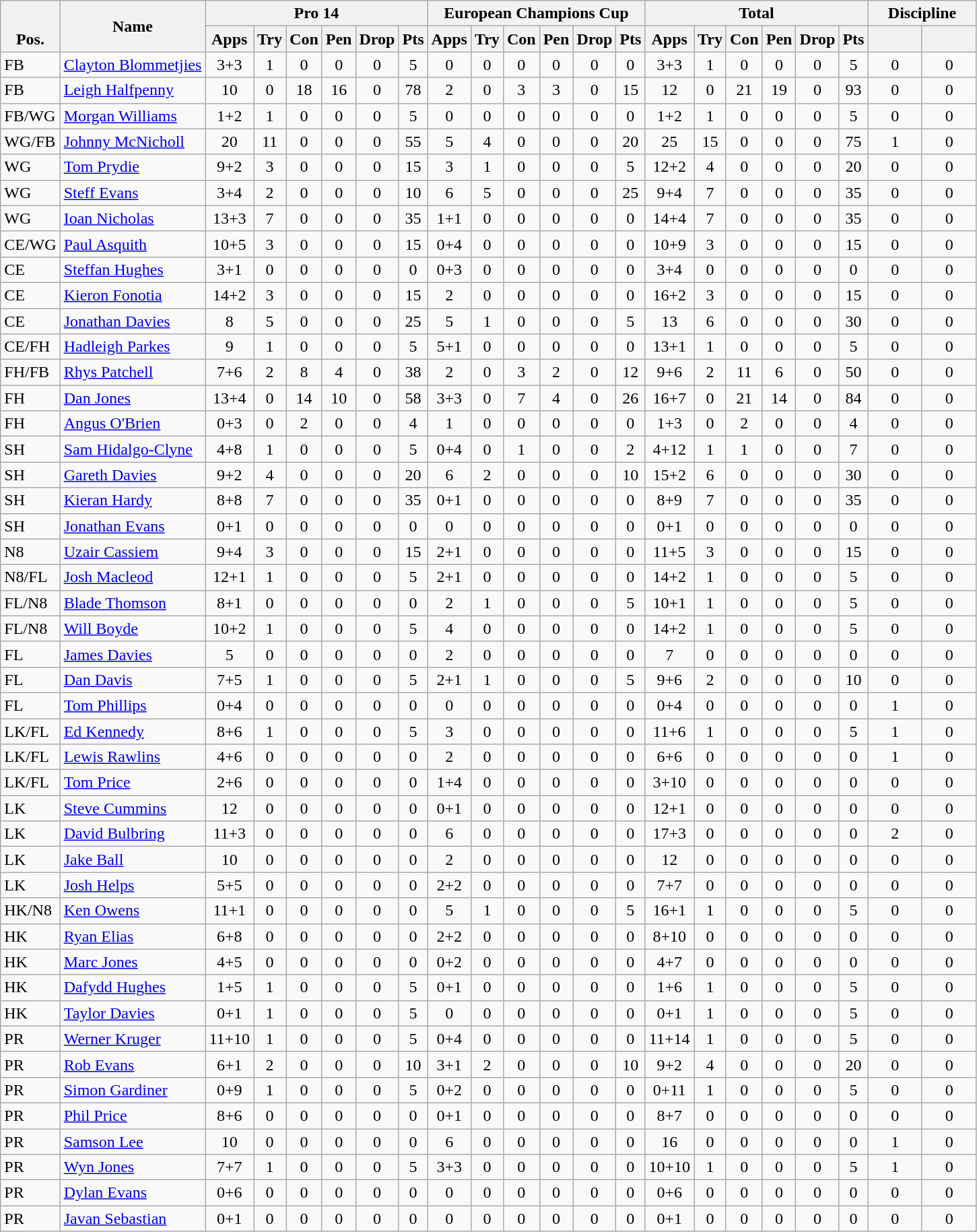<table class="wikitable" style="text-align:center">
<tr>
<th rowspan="2" style="vertical-align:bottom">Pos.</th>
<th rowspan="2">Name</th>
<th colspan="6" style="width:120px">Pro 14</th>
<th colspan="6" style="width:120px">European Champions Cup</th>
<th colspan="6" style="width:120px">Total</th>
<th colspan="2" style="width:100px">Discipline</th>
</tr>
<tr>
<th width="20">Apps</th>
<th width="20">Try</th>
<th width="20">Con</th>
<th width="20">Pen</th>
<th width="20">Drop</th>
<th width="20">Pts</th>
<th width="20">Apps</th>
<th width="20">Try</th>
<th width="20">Con</th>
<th width="20">Pen</th>
<th width="20">Drop</th>
<th width="20">Pts</th>
<th width="20">Apps</th>
<th width="20">Try</th>
<th width="20">Con</th>
<th width="20">Pen</th>
<th width="20">Drop</th>
<th width="20">Pts</th>
<th></th>
<th></th>
</tr>
<tr>
<td align="left">FB</td>
<td align="left"> <a href='#'>Clayton Blommetjies</a></td>
<td>3+3</td>
<td>1</td>
<td>0</td>
<td>0</td>
<td>0</td>
<td>5</td>
<td>0</td>
<td>0</td>
<td>0</td>
<td>0</td>
<td>0</td>
<td>0</td>
<td>3+3</td>
<td>1</td>
<td>0</td>
<td>0</td>
<td>0</td>
<td>5</td>
<td>0</td>
<td>0</td>
</tr>
<tr>
<td align="left">FB</td>
<td align="left"> <a href='#'>Leigh Halfpenny</a></td>
<td>10</td>
<td>0</td>
<td>18</td>
<td>16</td>
<td>0</td>
<td>78</td>
<td>2</td>
<td>0</td>
<td>3</td>
<td>3</td>
<td>0</td>
<td>15</td>
<td>12</td>
<td>0</td>
<td>21</td>
<td>19</td>
<td>0</td>
<td>93</td>
<td>0</td>
<td>0</td>
</tr>
<tr>
<td align="left">FB/WG</td>
<td align="left"> <a href='#'>Morgan Williams</a></td>
<td>1+2</td>
<td>1</td>
<td>0</td>
<td>0</td>
<td>0</td>
<td>5</td>
<td>0</td>
<td>0</td>
<td>0</td>
<td>0</td>
<td>0</td>
<td>0</td>
<td>1+2</td>
<td>1</td>
<td>0</td>
<td>0</td>
<td>0</td>
<td>5</td>
<td>0</td>
<td>0</td>
</tr>
<tr>
<td align="left">WG/FB</td>
<td align="left"> <a href='#'>Johnny McNicholl</a></td>
<td>20</td>
<td>11</td>
<td>0</td>
<td>0</td>
<td>0</td>
<td>55</td>
<td>5</td>
<td>4</td>
<td>0</td>
<td>0</td>
<td>0</td>
<td>20</td>
<td>25</td>
<td>15</td>
<td>0</td>
<td>0</td>
<td>0</td>
<td>75</td>
<td>1</td>
<td>0</td>
</tr>
<tr>
<td align="left">WG</td>
<td align="left"> <a href='#'>Tom Prydie</a></td>
<td>9+2</td>
<td>3</td>
<td>0</td>
<td>0</td>
<td>0</td>
<td>15</td>
<td>3</td>
<td>1</td>
<td>0</td>
<td>0</td>
<td>0</td>
<td>5</td>
<td>12+2</td>
<td>4</td>
<td>0</td>
<td>0</td>
<td>0</td>
<td>20</td>
<td>0</td>
<td>0</td>
</tr>
<tr>
<td align="left">WG</td>
<td align="left"> <a href='#'>Steff Evans</a></td>
<td>3+4</td>
<td>2</td>
<td>0</td>
<td>0</td>
<td>0</td>
<td>10</td>
<td>6</td>
<td>5</td>
<td>0</td>
<td>0</td>
<td>0</td>
<td>25</td>
<td>9+4</td>
<td>7</td>
<td>0</td>
<td>0</td>
<td>0</td>
<td>35</td>
<td>0</td>
<td>0</td>
</tr>
<tr>
<td align="left">WG</td>
<td align="left"> <a href='#'>Ioan Nicholas</a></td>
<td>13+3</td>
<td>7</td>
<td>0</td>
<td>0</td>
<td>0</td>
<td>35</td>
<td>1+1</td>
<td>0</td>
<td>0</td>
<td>0</td>
<td>0</td>
<td>0</td>
<td>14+4</td>
<td>7</td>
<td>0</td>
<td>0</td>
<td>0</td>
<td>35</td>
<td>0</td>
<td>0</td>
</tr>
<tr>
<td align="left">CE/WG</td>
<td align="left"> <a href='#'>Paul Asquith</a></td>
<td>10+5</td>
<td>3</td>
<td>0</td>
<td>0</td>
<td>0</td>
<td>15</td>
<td>0+4</td>
<td>0</td>
<td>0</td>
<td>0</td>
<td>0</td>
<td>0</td>
<td>10+9</td>
<td>3</td>
<td>0</td>
<td>0</td>
<td>0</td>
<td>15</td>
<td>0</td>
<td>0</td>
</tr>
<tr>
<td align="left">CE</td>
<td align="left"> <a href='#'>Steffan Hughes</a></td>
<td>3+1</td>
<td>0</td>
<td>0</td>
<td>0</td>
<td>0</td>
<td>0</td>
<td>0+3</td>
<td>0</td>
<td>0</td>
<td>0</td>
<td>0</td>
<td>0</td>
<td>3+4</td>
<td>0</td>
<td>0</td>
<td>0</td>
<td>0</td>
<td>0</td>
<td>0</td>
<td>0</td>
</tr>
<tr>
<td align="left">CE</td>
<td align="left"> <a href='#'>Kieron Fonotia</a></td>
<td>14+2</td>
<td>3</td>
<td>0</td>
<td>0</td>
<td>0</td>
<td>15</td>
<td>2</td>
<td>0</td>
<td>0</td>
<td>0</td>
<td>0</td>
<td>0</td>
<td>16+2</td>
<td>3</td>
<td>0</td>
<td>0</td>
<td>0</td>
<td>15</td>
<td>0</td>
<td>0</td>
</tr>
<tr>
<td align="left">CE</td>
<td align="left"> <a href='#'>Jonathan Davies</a></td>
<td>8</td>
<td>5</td>
<td>0</td>
<td>0</td>
<td>0</td>
<td>25</td>
<td>5</td>
<td>1</td>
<td>0</td>
<td>0</td>
<td>0</td>
<td>5</td>
<td>13</td>
<td>6</td>
<td>0</td>
<td>0</td>
<td>0</td>
<td>30</td>
<td>0</td>
<td>0</td>
</tr>
<tr>
<td align="left">CE/FH</td>
<td align="left"> <a href='#'>Hadleigh Parkes</a></td>
<td>9</td>
<td>1</td>
<td>0</td>
<td>0</td>
<td>0</td>
<td>5</td>
<td>5+1</td>
<td>0</td>
<td>0</td>
<td>0</td>
<td>0</td>
<td>0</td>
<td>13+1</td>
<td>1</td>
<td>0</td>
<td>0</td>
<td>0</td>
<td>5</td>
<td>0</td>
<td>0</td>
</tr>
<tr>
<td align="left">FH/FB</td>
<td align="left"> <a href='#'>Rhys Patchell</a></td>
<td>7+6</td>
<td>2</td>
<td>8</td>
<td>4</td>
<td>0</td>
<td>38</td>
<td>2</td>
<td>0</td>
<td>3</td>
<td>2</td>
<td>0</td>
<td>12</td>
<td>9+6</td>
<td>2</td>
<td>11</td>
<td>6</td>
<td>0</td>
<td>50</td>
<td>0</td>
<td>0</td>
</tr>
<tr>
<td align="left">FH</td>
<td align="left"> <a href='#'>Dan Jones</a></td>
<td>13+4</td>
<td>0</td>
<td>14</td>
<td>10</td>
<td>0</td>
<td>58</td>
<td>3+3</td>
<td>0</td>
<td>7</td>
<td>4</td>
<td>0</td>
<td>26</td>
<td>16+7</td>
<td>0</td>
<td>21</td>
<td>14</td>
<td>0</td>
<td>84</td>
<td>0</td>
<td>0</td>
</tr>
<tr>
<td align="left">FH</td>
<td align="left"> <a href='#'>Angus O'Brien</a></td>
<td>0+3</td>
<td>0</td>
<td>2</td>
<td>0</td>
<td>0</td>
<td>4</td>
<td>1</td>
<td>0</td>
<td>0</td>
<td>0</td>
<td>0</td>
<td>0</td>
<td>1+3</td>
<td>0</td>
<td>2</td>
<td>0</td>
<td>0</td>
<td>4</td>
<td>0</td>
<td>0</td>
</tr>
<tr>
<td align="left">SH</td>
<td align="left"> <a href='#'>Sam Hidalgo-Clyne</a></td>
<td>4+8</td>
<td>1</td>
<td>0</td>
<td>0</td>
<td>0</td>
<td>5</td>
<td>0+4</td>
<td>0</td>
<td>1</td>
<td>0</td>
<td>0</td>
<td>2</td>
<td>4+12</td>
<td>1</td>
<td>1</td>
<td>0</td>
<td>0</td>
<td>7</td>
<td>0</td>
<td>0</td>
</tr>
<tr>
<td align="left">SH</td>
<td align="left"> <a href='#'>Gareth Davies</a></td>
<td>9+2</td>
<td>4</td>
<td>0</td>
<td>0</td>
<td>0</td>
<td>20</td>
<td>6</td>
<td>2</td>
<td>0</td>
<td>0</td>
<td>0</td>
<td>10</td>
<td>15+2</td>
<td>6</td>
<td>0</td>
<td>0</td>
<td>0</td>
<td>30</td>
<td>0</td>
<td>0</td>
</tr>
<tr>
<td align="left">SH</td>
<td align="left"> <a href='#'>Kieran Hardy</a></td>
<td>8+8</td>
<td>7</td>
<td>0</td>
<td>0</td>
<td>0</td>
<td>35</td>
<td>0+1</td>
<td>0</td>
<td>0</td>
<td>0</td>
<td>0</td>
<td>0</td>
<td>8+9</td>
<td>7</td>
<td>0</td>
<td>0</td>
<td>0</td>
<td>35</td>
<td>0</td>
<td>0</td>
</tr>
<tr>
<td align="left">SH</td>
<td align="left"> <a href='#'>Jonathan Evans</a></td>
<td>0+1</td>
<td>0</td>
<td>0</td>
<td>0</td>
<td>0</td>
<td>0</td>
<td>0</td>
<td>0</td>
<td>0</td>
<td>0</td>
<td>0</td>
<td>0</td>
<td>0+1</td>
<td>0</td>
<td>0</td>
<td>0</td>
<td>0</td>
<td>0</td>
<td>0</td>
<td>0</td>
</tr>
<tr>
<td align="left">N8</td>
<td align="left"> <a href='#'>Uzair Cassiem</a></td>
<td>9+4</td>
<td>3</td>
<td>0</td>
<td>0</td>
<td>0</td>
<td>15</td>
<td>2+1</td>
<td>0</td>
<td>0</td>
<td>0</td>
<td>0</td>
<td>0</td>
<td>11+5</td>
<td>3</td>
<td>0</td>
<td>0</td>
<td>0</td>
<td>15</td>
<td>0</td>
<td>0</td>
</tr>
<tr>
<td align="left">N8/FL</td>
<td align="left"> <a href='#'>Josh Macleod</a></td>
<td>12+1</td>
<td>1</td>
<td>0</td>
<td>0</td>
<td>0</td>
<td>5</td>
<td>2+1</td>
<td>0</td>
<td>0</td>
<td>0</td>
<td>0</td>
<td>0</td>
<td>14+2</td>
<td>1</td>
<td>0</td>
<td>0</td>
<td>0</td>
<td>5</td>
<td>0</td>
<td>0</td>
</tr>
<tr>
<td align="left">FL/N8</td>
<td align="left"> <a href='#'>Blade Thomson</a></td>
<td>8+1</td>
<td>0</td>
<td>0</td>
<td>0</td>
<td>0</td>
<td>0</td>
<td>2</td>
<td>1</td>
<td>0</td>
<td>0</td>
<td>0</td>
<td>5</td>
<td>10+1</td>
<td>1</td>
<td>0</td>
<td>0</td>
<td>0</td>
<td>5</td>
<td>0</td>
<td>0</td>
</tr>
<tr>
<td align="left">FL/N8</td>
<td align="left"> <a href='#'>Will Boyde</a></td>
<td>10+2</td>
<td>1</td>
<td>0</td>
<td>0</td>
<td>0</td>
<td>5</td>
<td>4</td>
<td>0</td>
<td>0</td>
<td>0</td>
<td>0</td>
<td>0</td>
<td>14+2</td>
<td>1</td>
<td>0</td>
<td>0</td>
<td>0</td>
<td>5</td>
<td>0</td>
<td>0</td>
</tr>
<tr>
<td align="left">FL</td>
<td align="left"> <a href='#'>James Davies</a></td>
<td>5</td>
<td>0</td>
<td>0</td>
<td>0</td>
<td>0</td>
<td>0</td>
<td>2</td>
<td>0</td>
<td>0</td>
<td>0</td>
<td>0</td>
<td>0</td>
<td>7</td>
<td>0</td>
<td>0</td>
<td>0</td>
<td>0</td>
<td>0</td>
<td>0</td>
<td>0</td>
</tr>
<tr>
<td align="left">FL</td>
<td align="left"> <a href='#'>Dan Davis</a></td>
<td>7+5</td>
<td>1</td>
<td>0</td>
<td>0</td>
<td>0</td>
<td>5</td>
<td>2+1</td>
<td>1</td>
<td>0</td>
<td>0</td>
<td>0</td>
<td>5</td>
<td>9+6</td>
<td>2</td>
<td>0</td>
<td>0</td>
<td>0</td>
<td>10</td>
<td>0</td>
<td>0</td>
</tr>
<tr>
<td align="left">FL</td>
<td align="left"> <a href='#'>Tom Phillips</a></td>
<td>0+4</td>
<td>0</td>
<td>0</td>
<td>0</td>
<td>0</td>
<td>0</td>
<td>0</td>
<td>0</td>
<td>0</td>
<td>0</td>
<td>0</td>
<td>0</td>
<td>0+4</td>
<td>0</td>
<td>0</td>
<td>0</td>
<td>0</td>
<td>0</td>
<td>1</td>
<td>0</td>
</tr>
<tr>
<td align="left">LK/FL</td>
<td align="left"> <a href='#'>Ed Kennedy</a></td>
<td>8+6</td>
<td>1</td>
<td>0</td>
<td>0</td>
<td>0</td>
<td>5</td>
<td>3</td>
<td>0</td>
<td>0</td>
<td>0</td>
<td>0</td>
<td>0</td>
<td>11+6</td>
<td>1</td>
<td>0</td>
<td>0</td>
<td>0</td>
<td>5</td>
<td>1</td>
<td>0</td>
</tr>
<tr>
<td align="left">LK/FL</td>
<td align="left"> <a href='#'>Lewis Rawlins</a></td>
<td>4+6</td>
<td>0</td>
<td>0</td>
<td>0</td>
<td>0</td>
<td>0</td>
<td>2</td>
<td>0</td>
<td>0</td>
<td>0</td>
<td>0</td>
<td>0</td>
<td>6+6</td>
<td>0</td>
<td>0</td>
<td>0</td>
<td>0</td>
<td>0</td>
<td>1</td>
<td>0</td>
</tr>
<tr>
<td align="left">LK/FL</td>
<td align="left"> <a href='#'>Tom Price</a></td>
<td>2+6</td>
<td>0</td>
<td>0</td>
<td>0</td>
<td>0</td>
<td>0</td>
<td>1+4</td>
<td>0</td>
<td>0</td>
<td>0</td>
<td>0</td>
<td>0</td>
<td>3+10</td>
<td>0</td>
<td>0</td>
<td>0</td>
<td>0</td>
<td>0</td>
<td>0</td>
<td>0</td>
</tr>
<tr>
<td align="left">LK</td>
<td align="left"> <a href='#'>Steve Cummins</a></td>
<td>12</td>
<td>0</td>
<td>0</td>
<td>0</td>
<td>0</td>
<td>0</td>
<td>0+1</td>
<td>0</td>
<td>0</td>
<td>0</td>
<td>0</td>
<td>0</td>
<td>12+1</td>
<td>0</td>
<td>0</td>
<td>0</td>
<td>0</td>
<td>0</td>
<td>0</td>
<td>0</td>
</tr>
<tr>
<td align="left">LK</td>
<td align="left"> <a href='#'>David Bulbring</a></td>
<td>11+3</td>
<td>0</td>
<td>0</td>
<td>0</td>
<td>0</td>
<td>0</td>
<td>6</td>
<td>0</td>
<td>0</td>
<td>0</td>
<td>0</td>
<td>0</td>
<td>17+3</td>
<td>0</td>
<td>0</td>
<td>0</td>
<td>0</td>
<td>0</td>
<td>2</td>
<td>0</td>
</tr>
<tr>
<td align="left">LK</td>
<td align="left"> <a href='#'>Jake Ball</a></td>
<td>10</td>
<td>0</td>
<td>0</td>
<td>0</td>
<td>0</td>
<td>0</td>
<td>2</td>
<td>0</td>
<td>0</td>
<td>0</td>
<td>0</td>
<td>0</td>
<td>12</td>
<td>0</td>
<td>0</td>
<td>0</td>
<td>0</td>
<td>0</td>
<td>0</td>
<td>0</td>
</tr>
<tr>
<td align="left">LK</td>
<td align="left"> <a href='#'>Josh Helps</a></td>
<td>5+5</td>
<td>0</td>
<td>0</td>
<td>0</td>
<td>0</td>
<td>0</td>
<td>2+2</td>
<td>0</td>
<td>0</td>
<td>0</td>
<td>0</td>
<td>0</td>
<td>7+7</td>
<td>0</td>
<td>0</td>
<td>0</td>
<td>0</td>
<td>0</td>
<td>0</td>
<td>0</td>
</tr>
<tr>
<td align="left">HK/N8</td>
<td align="left"> <a href='#'>Ken Owens</a></td>
<td>11+1</td>
<td>0</td>
<td>0</td>
<td>0</td>
<td>0</td>
<td>0</td>
<td>5</td>
<td>1</td>
<td>0</td>
<td>0</td>
<td>0</td>
<td>5</td>
<td>16+1</td>
<td>1</td>
<td>0</td>
<td>0</td>
<td>0</td>
<td>5</td>
<td>0</td>
<td>0</td>
</tr>
<tr>
<td align="left">HK</td>
<td align="left"> <a href='#'>Ryan Elias</a></td>
<td>6+8</td>
<td>0</td>
<td>0</td>
<td>0</td>
<td>0</td>
<td>0</td>
<td>2+2</td>
<td>0</td>
<td>0</td>
<td>0</td>
<td>0</td>
<td>0</td>
<td>8+10</td>
<td>0</td>
<td>0</td>
<td>0</td>
<td>0</td>
<td>0</td>
<td>0</td>
<td>0</td>
</tr>
<tr>
<td align="left">HK</td>
<td align="left"> <a href='#'>Marc Jones</a></td>
<td>4+5</td>
<td>0</td>
<td>0</td>
<td>0</td>
<td>0</td>
<td>0</td>
<td>0+2</td>
<td>0</td>
<td>0</td>
<td>0</td>
<td>0</td>
<td>0</td>
<td>4+7</td>
<td>0</td>
<td>0</td>
<td>0</td>
<td>0</td>
<td>0</td>
<td>0</td>
<td>0</td>
</tr>
<tr>
<td align="left">HK</td>
<td align="left"> <a href='#'>Dafydd Hughes</a></td>
<td>1+5</td>
<td>1</td>
<td>0</td>
<td>0</td>
<td>0</td>
<td>5</td>
<td>0+1</td>
<td>0</td>
<td>0</td>
<td>0</td>
<td>0</td>
<td>0</td>
<td>1+6</td>
<td>1</td>
<td>0</td>
<td>0</td>
<td>0</td>
<td>5</td>
<td>0</td>
<td>0</td>
</tr>
<tr>
<td align="left">HK</td>
<td align="left"> <a href='#'>Taylor Davies</a></td>
<td>0+1</td>
<td>1</td>
<td>0</td>
<td>0</td>
<td>0</td>
<td>5</td>
<td>0</td>
<td>0</td>
<td>0</td>
<td>0</td>
<td>0</td>
<td>0</td>
<td>0+1</td>
<td>1</td>
<td>0</td>
<td>0</td>
<td>0</td>
<td>5</td>
<td>0</td>
<td>0</td>
</tr>
<tr>
<td align="left">PR</td>
<td align="left"> <a href='#'>Werner Kruger</a></td>
<td>11+10</td>
<td>1</td>
<td>0</td>
<td>0</td>
<td>0</td>
<td>5</td>
<td>0+4</td>
<td>0</td>
<td>0</td>
<td>0</td>
<td>0</td>
<td>0</td>
<td>11+14</td>
<td>1</td>
<td>0</td>
<td>0</td>
<td>0</td>
<td>5</td>
<td>0</td>
<td>0</td>
</tr>
<tr>
<td align="left">PR</td>
<td align="left"> <a href='#'>Rob Evans</a></td>
<td>6+1</td>
<td>2</td>
<td>0</td>
<td>0</td>
<td>0</td>
<td>10</td>
<td>3+1</td>
<td>2</td>
<td>0</td>
<td>0</td>
<td>0</td>
<td>10</td>
<td>9+2</td>
<td>4</td>
<td>0</td>
<td>0</td>
<td>0</td>
<td>20</td>
<td>0</td>
<td>0</td>
</tr>
<tr>
<td align="left">PR</td>
<td align="left"> <a href='#'>Simon Gardiner</a></td>
<td>0+9</td>
<td>1</td>
<td>0</td>
<td>0</td>
<td>0</td>
<td>5</td>
<td>0+2</td>
<td>0</td>
<td>0</td>
<td>0</td>
<td>0</td>
<td>0</td>
<td>0+11</td>
<td>1</td>
<td>0</td>
<td>0</td>
<td>0</td>
<td>5</td>
<td>0</td>
<td>0</td>
</tr>
<tr>
<td align="left">PR</td>
<td align="left"> <a href='#'>Phil Price</a></td>
<td>8+6</td>
<td>0</td>
<td>0</td>
<td>0</td>
<td>0</td>
<td>0</td>
<td>0+1</td>
<td>0</td>
<td>0</td>
<td>0</td>
<td>0</td>
<td>0</td>
<td>8+7</td>
<td>0</td>
<td>0</td>
<td>0</td>
<td>0</td>
<td>0</td>
<td>0</td>
<td>0</td>
</tr>
<tr>
<td align="left">PR</td>
<td align="left"> <a href='#'>Samson Lee</a></td>
<td>10</td>
<td>0</td>
<td>0</td>
<td>0</td>
<td>0</td>
<td>0</td>
<td>6</td>
<td>0</td>
<td>0</td>
<td>0</td>
<td>0</td>
<td>0</td>
<td>16</td>
<td>0</td>
<td>0</td>
<td>0</td>
<td>0</td>
<td>0</td>
<td>1</td>
<td>0</td>
</tr>
<tr>
<td align="left">PR</td>
<td align="left"> <a href='#'>Wyn Jones</a></td>
<td>7+7</td>
<td>1</td>
<td>0</td>
<td>0</td>
<td>0</td>
<td>5</td>
<td>3+3</td>
<td>0</td>
<td>0</td>
<td>0</td>
<td>0</td>
<td>0</td>
<td>10+10</td>
<td>1</td>
<td>0</td>
<td>0</td>
<td>0</td>
<td>5</td>
<td>1</td>
<td>0</td>
</tr>
<tr>
<td align="left">PR</td>
<td align="left"> <a href='#'>Dylan Evans</a></td>
<td>0+6</td>
<td>0</td>
<td>0</td>
<td>0</td>
<td>0</td>
<td>0</td>
<td>0</td>
<td>0</td>
<td>0</td>
<td>0</td>
<td>0</td>
<td>0</td>
<td>0+6</td>
<td>0</td>
<td>0</td>
<td>0</td>
<td>0</td>
<td>0</td>
<td>0</td>
<td>0</td>
</tr>
<tr>
<td align="left">PR</td>
<td align="left"> <a href='#'>Javan Sebastian</a></td>
<td>0+1</td>
<td>0</td>
<td>0</td>
<td>0</td>
<td>0</td>
<td>0</td>
<td>0</td>
<td>0</td>
<td>0</td>
<td>0</td>
<td>0</td>
<td>0</td>
<td>0+1</td>
<td>0</td>
<td>0</td>
<td>0</td>
<td>0</td>
<td>0</td>
<td>0</td>
<td>0</td>
</tr>
</table>
